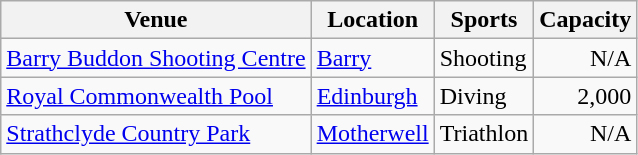<table class="wikitable sortable">
<tr>
<th>Venue</th>
<th>Location</th>
<th class="unsortable">Sports</th>
<th>Capacity</th>
</tr>
<tr>
<td><a href='#'>Barry Buddon Shooting Centre</a></td>
<td><a href='#'>Barry</a></td>
<td>Shooting</td>
<td align="right">N/A</td>
</tr>
<tr>
<td><a href='#'>Royal Commonwealth Pool</a></td>
<td><a href='#'>Edinburgh</a></td>
<td>Diving</td>
<td align="right">2,000</td>
</tr>
<tr>
<td><a href='#'>Strathclyde Country Park</a></td>
<td><a href='#'>Motherwell</a></td>
<td>Triathlon</td>
<td align="right">N/A</td>
</tr>
</table>
